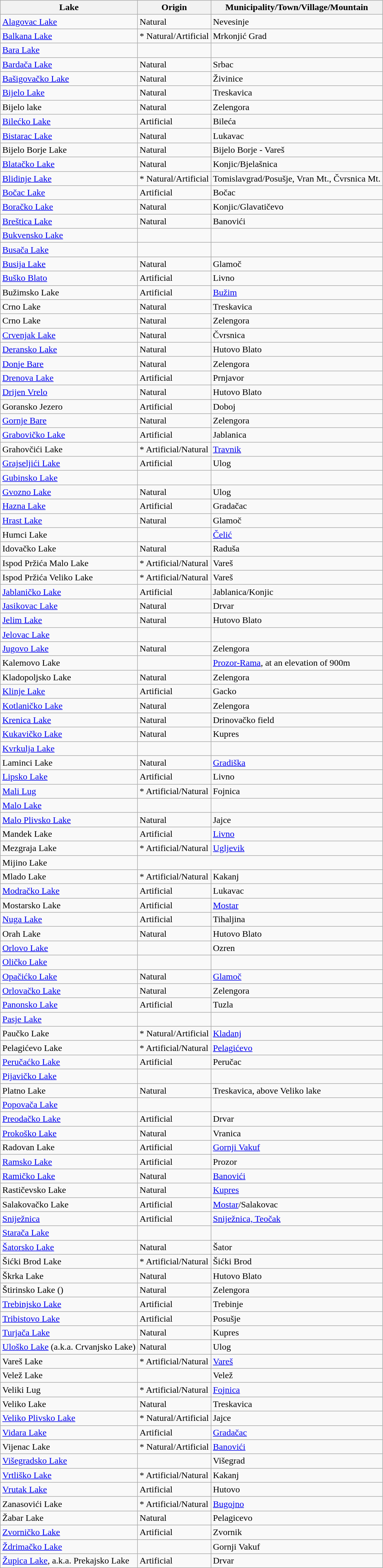<table class="wikitable sortable">
<tr>
<th>Lake</th>
<th>Origin</th>
<th>Municipality/Town/Village/Mountain</th>
</tr>
<tr>
<td><a href='#'>Alagovac Lake</a></td>
<td>Natural</td>
<td>Nevesinje</td>
</tr>
<tr>
<td><a href='#'>Balkana Lake</a></td>
<td>* Natural/Artificial</td>
<td>Mrkonjić Grad</td>
</tr>
<tr>
<td><a href='#'>Bara Lake</a></td>
<td></td>
<td></td>
</tr>
<tr>
<td><a href='#'>Bardača Lake</a></td>
<td>Natural</td>
<td>Srbac</td>
</tr>
<tr>
<td><a href='#'>Bašigovačko Lake</a></td>
<td>Natural</td>
<td>Živinice</td>
</tr>
<tr>
<td><a href='#'>Bijelo Lake</a></td>
<td>Natural</td>
<td>Treskavica</td>
</tr>
<tr>
<td>Bijelo lake</td>
<td>Natural</td>
<td>Zelengora</td>
</tr>
<tr>
<td><a href='#'>Bilećko Lake</a></td>
<td>Artificial</td>
<td>Bileća</td>
</tr>
<tr>
<td><a href='#'>Bistarac Lake</a></td>
<td>Natural</td>
<td>Lukavac</td>
</tr>
<tr>
<td>Bijelo Borje Lake</td>
<td>Natural</td>
<td>Bijelo Borje - Vareš</td>
</tr>
<tr>
<td><a href='#'>Blatačko Lake</a></td>
<td>Natural</td>
<td>Konjic/Bjelašnica</td>
</tr>
<tr>
<td><a href='#'>Blidinje Lake</a></td>
<td>* Natural/Artificial</td>
<td>Tomislavgrad/Posušje, Vran Mt., Čvrsnica Mt.</td>
</tr>
<tr>
<td><a href='#'>Bočac Lake</a></td>
<td>Artificial</td>
<td>Bočac</td>
</tr>
<tr>
<td><a href='#'>Boračko Lake</a></td>
<td>Natural</td>
<td>Konjic/Glavatičevo</td>
</tr>
<tr>
<td><a href='#'>Breštica Lake</a></td>
<td>Natural</td>
<td>Banovići</td>
</tr>
<tr>
<td><a href='#'>Bukvensko Lake</a></td>
<td></td>
<td></td>
</tr>
<tr>
<td><a href='#'>Busača Lake</a></td>
<td></td>
<td></td>
</tr>
<tr>
<td><a href='#'>Busija Lake</a></td>
<td>Natural</td>
<td>Glamoč</td>
</tr>
<tr>
<td><a href='#'>Buško Blato</a></td>
<td>Artificial</td>
<td>Livno</td>
</tr>
<tr>
<td>Bužimsko Lake</td>
<td>Artificial</td>
<td><a href='#'>Bužim</a></td>
</tr>
<tr>
<td>Crno Lake</td>
<td>Natural</td>
<td>Treskavica</td>
</tr>
<tr>
<td>Crno Lake</td>
<td>Natural</td>
<td>Zelengora</td>
</tr>
<tr>
<td><a href='#'>Crvenjak Lake</a></td>
<td>Natural</td>
<td>Čvrsnica</td>
</tr>
<tr>
<td><a href='#'>Deransko Lake</a></td>
<td>Natural</td>
<td>Hutovo Blato</td>
</tr>
<tr>
<td><a href='#'>Donje Bare</a></td>
<td>Natural</td>
<td>Zelengora</td>
</tr>
<tr>
<td><a href='#'>Drenova Lake</a></td>
<td>Artificial</td>
<td>Prnjavor</td>
</tr>
<tr>
<td><a href='#'>Drijen Vrelo</a></td>
<td>Natural</td>
<td>Hutovo Blato</td>
</tr>
<tr>
<td>Goransko Jezero</td>
<td>Artificial</td>
<td>Doboj</td>
</tr>
<tr>
<td><a href='#'>Gornje Bare</a></td>
<td>Natural</td>
<td>Zelengora</td>
</tr>
<tr>
<td><a href='#'>Grabovičko Lake</a></td>
<td>Artificial</td>
<td>Jablanica</td>
</tr>
<tr>
<td>Grahovčići Lake</td>
<td>* Artificial/Natural</td>
<td><a href='#'>Travnik</a></td>
</tr>
<tr>
<td><a href='#'>Grajseljići Lake</a></td>
<td>Artificial</td>
<td>Ulog</td>
</tr>
<tr>
<td><a href='#'>Gubinsko Lake</a></td>
<td></td>
<td></td>
</tr>
<tr>
<td><a href='#'>Gvozno Lake</a></td>
<td>Natural</td>
<td>Ulog</td>
</tr>
<tr>
<td><a href='#'>Hazna Lake</a></td>
<td>Artificial</td>
<td>Gradačac</td>
</tr>
<tr>
<td><a href='#'>Hrast Lake</a></td>
<td>Natural</td>
<td>Glamoč</td>
</tr>
<tr>
<td>Humci Lake</td>
<td></td>
<td><a href='#'>Čelić</a></td>
</tr>
<tr>
<td>Idovačko Lake</td>
<td>Natural</td>
<td>Raduša</td>
</tr>
<tr>
<td>Ispod Pržića Malo Lake</td>
<td>* Artificial/Natural</td>
<td>Vareš</td>
</tr>
<tr>
<td>Ispod Pržića Veliko Lake</td>
<td>* Artificial/Natural</td>
<td>Vareš</td>
</tr>
<tr>
<td><a href='#'>Jablaničko Lake</a></td>
<td>Artificial</td>
<td>Jablanica/Konjic</td>
</tr>
<tr>
<td><a href='#'>Jasikovac Lake</a></td>
<td>Natural</td>
<td>Drvar</td>
</tr>
<tr>
<td><a href='#'>Jelim Lake</a></td>
<td>Natural</td>
<td>Hutovo Blato</td>
</tr>
<tr>
<td><a href='#'>Jelovac Lake</a></td>
<td></td>
<td></td>
</tr>
<tr>
<td><a href='#'>Jugovo Lake</a></td>
<td>Natural</td>
<td>Zelengora</td>
</tr>
<tr>
<td>Kalemovo Lake</td>
<td></td>
<td><a href='#'>Prozor-Rama</a>, at an elevation of 900m</td>
</tr>
<tr>
<td>Kladopoljsko Lake</td>
<td>Natural</td>
<td>Zelengora</td>
</tr>
<tr>
<td><a href='#'>Klinje Lake</a></td>
<td>Artificial</td>
<td>Gacko</td>
</tr>
<tr>
<td><a href='#'>Kotlaničko Lake</a></td>
<td>Natural</td>
<td>Zelengora</td>
</tr>
<tr>
<td><a href='#'>Krenica Lake</a></td>
<td>Natural</td>
<td>Drinovačko field</td>
</tr>
<tr>
<td><a href='#'>Kukavičko Lake</a></td>
<td>Natural</td>
<td>Kupres</td>
</tr>
<tr>
<td><a href='#'>Kvrkulja Lake</a></td>
<td></td>
<td></td>
</tr>
<tr>
<td>Laminci Lake</td>
<td>Natural</td>
<td><a href='#'>Gradiška</a></td>
</tr>
<tr>
<td><a href='#'>Lipsko Lake</a></td>
<td>Artificial</td>
<td>Livno</td>
</tr>
<tr>
<td><a href='#'>Mali Lug</a></td>
<td>* Artificial/Natural</td>
<td>Fojnica</td>
</tr>
<tr>
<td><a href='#'>Malo Lake</a></td>
<td></td>
<td></td>
</tr>
<tr>
<td><a href='#'>Malo Plivsko Lake</a></td>
<td>Natural</td>
<td>Jajce</td>
</tr>
<tr>
<td>Mandek Lake</td>
<td>Artificial</td>
<td><a href='#'>Livno</a></td>
</tr>
<tr>
<td>Mezgraja Lake</td>
<td>* Artificial/Natural</td>
<td><a href='#'>Ugljevik</a></td>
</tr>
<tr>
<td>Mijino Lake</td>
</tr>
<tr>
<td>Mlado Lake</td>
<td>* Artificial/Natural</td>
<td>Kakanj</td>
</tr>
<tr>
<td><a href='#'>Modračko Lake</a></td>
<td>Artificial</td>
<td>Lukavac</td>
</tr>
<tr>
<td>Mostarsko Lake</td>
<td>Artificial</td>
<td><a href='#'>Mostar</a></td>
</tr>
<tr>
<td><a href='#'>Nuga Lake</a></td>
<td>Artificial</td>
<td>Tihaljina</td>
</tr>
<tr>
<td>Orah Lake</td>
<td>Natural</td>
<td>Hutovo Blato</td>
</tr>
<tr>
<td><a href='#'>Orlovo Lake</a></td>
<td></td>
<td>Ozren</td>
</tr>
<tr>
<td><a href='#'>Oličko Lake</a></td>
<td></td>
<td></td>
</tr>
<tr>
<td><a href='#'>Opačićko Lake</a></td>
<td>Natural</td>
<td><a href='#'>Glamoč</a></td>
</tr>
<tr>
<td><a href='#'>Orlovačko Lake</a></td>
<td>Natural</td>
<td>Zelengora</td>
</tr>
<tr>
<td><a href='#'>Panonsko Lake</a></td>
<td>Artificial</td>
<td>Tuzla</td>
</tr>
<tr>
<td><a href='#'>Pasje Lake</a></td>
<td></td>
<td></td>
</tr>
<tr>
<td>Paučko Lake</td>
<td>* Natural/Artificial</td>
<td><a href='#'>Kladanj</a></td>
</tr>
<tr>
<td>Pelagićevo Lake</td>
<td>* Artificial/Natural</td>
<td><a href='#'>Pelagićevo</a></td>
</tr>
<tr>
<td><a href='#'>Peručaćko Lake</a></td>
<td>Artificial</td>
<td>Peručac</td>
</tr>
<tr>
<td><a href='#'>Pijavičko Lake</a></td>
<td></td>
<td></td>
</tr>
<tr>
<td>Platno Lake</td>
<td>Natural</td>
<td>Treskavica, above Veliko lake</td>
</tr>
<tr>
<td><a href='#'>Popovača Lake</a></td>
<td></td>
<td></td>
</tr>
<tr>
<td><a href='#'>Preodačko Lake</a></td>
<td>Artificial</td>
<td>Drvar</td>
</tr>
<tr>
<td><a href='#'>Prokoško Lake</a></td>
<td>Natural</td>
<td>Vranica</td>
</tr>
<tr>
<td>Radovan Lake</td>
<td>Artificial</td>
<td><a href='#'>Gornji Vakuf</a></td>
</tr>
<tr>
<td><a href='#'>Ramsko Lake</a></td>
<td>Artificial</td>
<td>Prozor</td>
</tr>
<tr>
<td><a href='#'>Ramičko Lake</a></td>
<td>Natural</td>
<td><a href='#'>Banovići</a></td>
</tr>
<tr>
<td>Rastičevsko Lake</td>
<td>Natural</td>
<td><a href='#'>Kupres</a></td>
</tr>
<tr>
<td>Salakovačko Lake</td>
<td>Artificial</td>
<td><a href='#'>Mostar</a>/Salakovac</td>
</tr>
<tr>
<td><a href='#'>Sniježnica</a></td>
<td>Artificial</td>
<td><a href='#'>Sniježnica, Teočak</a></td>
</tr>
<tr>
<td><a href='#'>Starača Lake</a></td>
<td></td>
<td></td>
</tr>
<tr>
<td><a href='#'>Šatorsko Lake</a></td>
<td>Natural</td>
<td>Šator</td>
</tr>
<tr>
<td>Šićki Brod Lake</td>
<td>* Artificial/Natural</td>
<td>Šićki Brod</td>
</tr>
<tr>
<td>Škrka Lake</td>
<td>Natural</td>
<td>Hutovo Blato</td>
</tr>
<tr>
<td>Štirinsko Lake ()</td>
<td>Natural</td>
<td>Zelengora</td>
</tr>
<tr>
<td><a href='#'>Trebinjsko Lake</a></td>
<td>Artificial</td>
<td>Trebinje</td>
</tr>
<tr>
<td><a href='#'>Tribistovo Lake</a></td>
<td>Artificial</td>
<td>Posušje</td>
</tr>
<tr>
<td><a href='#'>Turjača Lake</a></td>
<td>Natural</td>
<td>Kupres</td>
</tr>
<tr>
<td><a href='#'>Uloško Lake</a> (a.k.a. Crvanjsko Lake)</td>
<td>Natural</td>
<td>Ulog</td>
</tr>
<tr>
<td>Vareš Lake</td>
<td>* Artificial/Natural</td>
<td><a href='#'>Vareš</a></td>
</tr>
<tr>
<td>Velež Lake</td>
<td></td>
<td>Velež</td>
</tr>
<tr>
<td>Veliki Lug</td>
<td>* Artificial/Natural</td>
<td><a href='#'>Fojnica</a></td>
</tr>
<tr>
<td>Veliko Lake</td>
<td>Natural</td>
<td>Treskavica</td>
</tr>
<tr>
<td><a href='#'>Veliko Plivsko Lake</a></td>
<td>* Natural/Artificial</td>
<td>Jajce</td>
</tr>
<tr>
<td><a href='#'>Vidara Lake</a></td>
<td>Artificial</td>
<td><a href='#'>Gradačac</a></td>
</tr>
<tr>
<td>Vijenac Lake</td>
<td>* Natural/Artificial</td>
<td><a href='#'>Banovići</a></td>
</tr>
<tr>
<td><a href='#'>Višegradsko Lake</a></td>
<td></td>
<td>Višegrad</td>
</tr>
<tr>
<td><a href='#'>Vrtliško Lake</a></td>
<td>* Artificial/Natural</td>
<td>Kakanj</td>
</tr>
<tr>
<td><a href='#'>Vrutak Lake</a></td>
<td>Artificial</td>
<td>Hutovo</td>
</tr>
<tr>
<td>Zanasovići Lake</td>
<td>* Artificial/Natural</td>
<td><a href='#'>Bugojno</a></td>
</tr>
<tr>
<td>Žabar Lake</td>
<td>Natural</td>
<td>Pelagicevo</td>
</tr>
<tr>
<td><a href='#'>Zvorničko Lake</a></td>
<td>Artificial</td>
<td>Zvornik</td>
</tr>
<tr>
<td><a href='#'>Ždrimačko Lake</a></td>
<td></td>
<td>Gornji Vakuf</td>
</tr>
<tr>
<td><a href='#'>Župica Lake</a>, a.k.a. Prekajsko Lake</td>
<td>Artificial</td>
<td>Drvar</td>
</tr>
</table>
